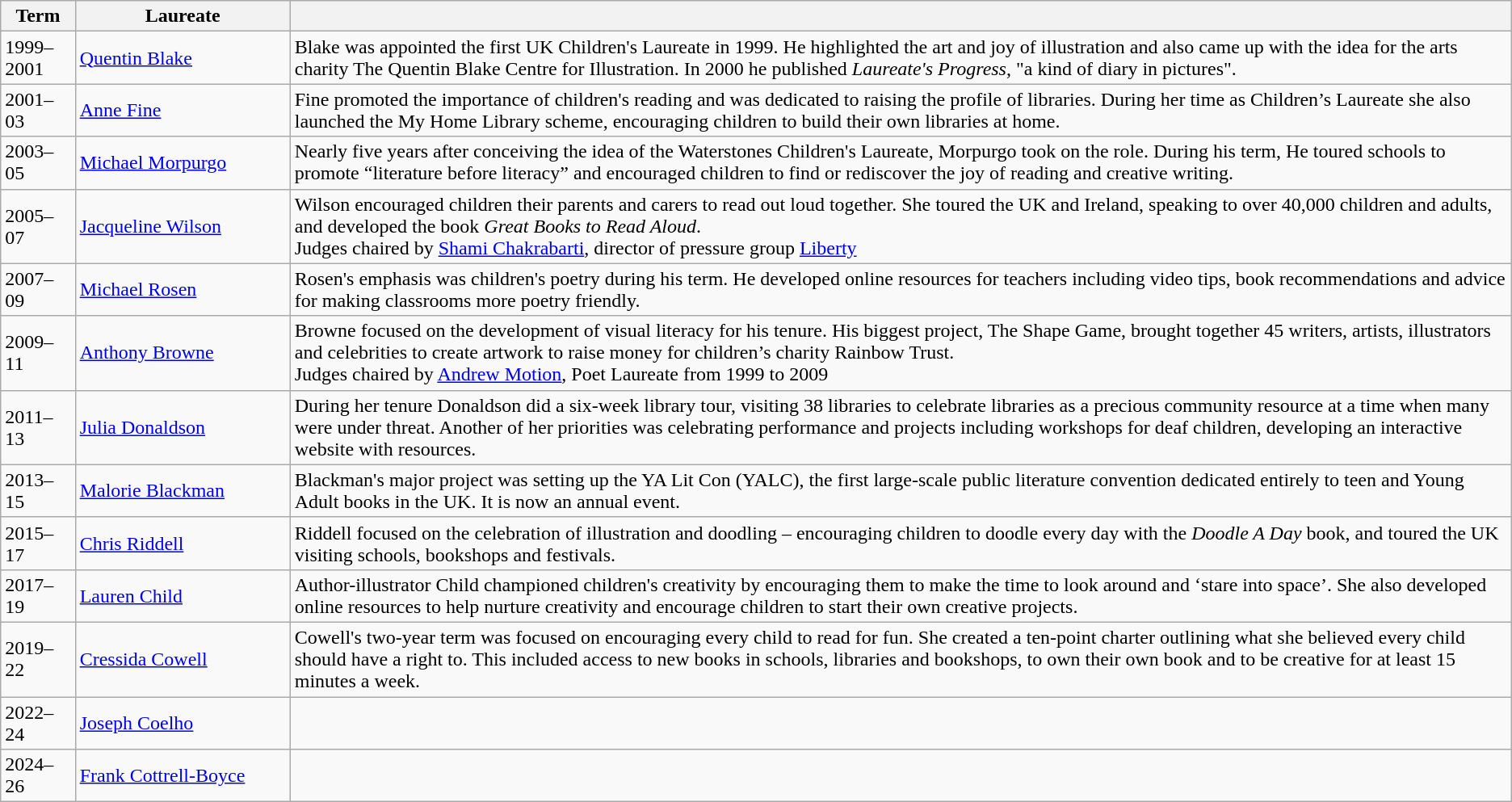<table class="wikitable"px>
<tr>
<th>Term</th>
<th>Laureate</th>
<th></th>
</tr>
<tr>
<td><span>1999–2001</span></td>
<td width="170"><a href='#'>Quentin Blake</a></td>
<td>Blake was appointed the first UK Children's Laureate in 1999. He highlighted the art and joy of illustration and also came up with the idea for the arts charity The Quentin Blake Centre for Illustration. In 2000 he published <em>Laureate's Progress</em>, "a kind of diary in pictures".</td>
</tr>
<tr>
<td>2001–03</td>
<td><a href='#'>Anne Fine</a></td>
<td>Fine promoted the importance of children's reading and was dedicated to raising the profile of libraries. During her time as Children’s Laureate she also launched the My Home Library scheme, encouraging children to build their own libraries at home.</td>
</tr>
<tr>
<td>2003–05</td>
<td><a href='#'>Michael Morpurgo</a></td>
<td>Nearly five years after conceiving the idea of the Waterstones Children's Laureate, Morpurgo took on the role. During his term, He toured schools to promote “literature before literacy” and encouraged children to find or rediscover the joy of reading and creative writing.</td>
</tr>
<tr>
<td>2005–07</td>
<td><a href='#'>Jacqueline Wilson</a></td>
<td>Wilson encouraged children their parents and carers to read out loud together. She toured the UK and Ireland, speaking to over 40,000 children and adults, and developed the book <em>Great Books to Read Aloud</em>.<br>Judges chaired by <a href='#'>Shami Chakrabarti</a>, director of pressure group <a href='#'>Liberty</a></td>
</tr>
<tr>
<td>2007–09</td>
<td><a href='#'>Michael Rosen</a></td>
<td>Rosen's emphasis was children's poetry during his term. He developed online resources for teachers including video tips, book recommendations and advice for making classrooms more poetry friendly.</td>
</tr>
<tr>
<td>2009–11</td>
<td><a href='#'>Anthony Browne</a></td>
<td>Browne focused on the development of visual literacy for his tenure. His biggest project, The Shape Game, brought together 45 writers, artists, illustrators and celebrities to create artwork to raise money for children’s charity Rainbow Trust.<br>Judges chaired by <a href='#'>Andrew Motion</a>, Poet Laureate from 1999 to 2009</td>
</tr>
<tr>
<td>2011–13</td>
<td><a href='#'>Julia Donaldson</a></td>
<td>During her tenure Donaldson did a six-week library tour, visiting 38 libraries to celebrate libraries as a precious community resource at a time when many were under threat. Another of her priorities was celebrating performance and projects including workshops for deaf children, developing an interactive website with resources.</td>
</tr>
<tr>
<td>2013–15</td>
<td><a href='#'>Malorie Blackman</a></td>
<td>Blackman's major project was setting up the YA Lit Con (YALC), the first large-scale public literature convention dedicated entirely to teen and Young Adult books in the UK. It is now an annual event.</td>
</tr>
<tr>
<td>2015–17</td>
<td><a href='#'>Chris Riddell</a></td>
<td>Riddell focused on the celebration of illustration and doodling – encouraging children to doodle every day with the <em>Doodle A Day</em> book, and toured the UK visiting schools, bookshops and festivals.</td>
</tr>
<tr>
<td>2017–19</td>
<td><a href='#'>Lauren Child</a></td>
<td>Author-illustrator Child championed children's creativity by encouraging them to make the time to look around and ‘stare into space’. She also developed online resources to help nurture creativity and encourage children to start their own creative projects.</td>
</tr>
<tr>
<td>2019–22</td>
<td><a href='#'>Cressida Cowell</a></td>
<td>Cowell's two-year term was focused on encouraging every child to read for fun. She created a ten-point charter outlining what she believed every child should have a right to. This included access to new books in schools, libraries and bookshops, to own their own book and to be creative for at least 15 minutes a week.</td>
</tr>
<tr>
<td>2022–24</td>
<td><a href='#'>Joseph Coelho</a></td>
<td></td>
</tr>
<tr>
<td>2024–26</td>
<td><a href='#'>Frank Cottrell-Boyce</a></td>
<td></td>
</tr>
</table>
